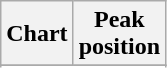<table class="wikitable sortable">
<tr>
<th>Chart</th>
<th>Peak<br>position</th>
</tr>
<tr>
</tr>
<tr>
</tr>
</table>
